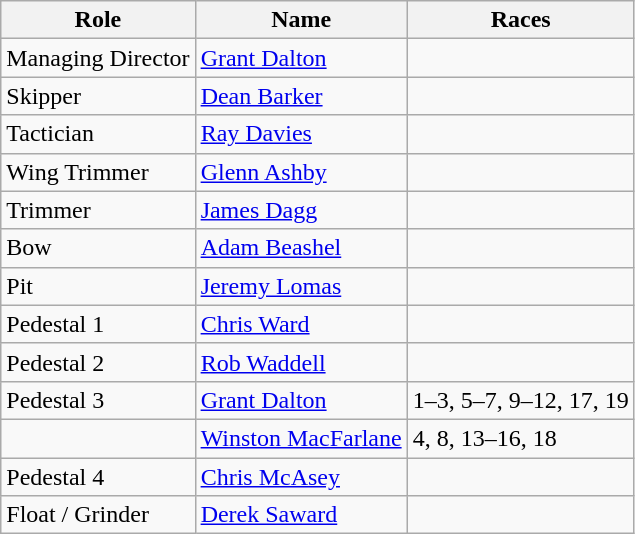<table class="wikitable">
<tr>
<th>Role</th>
<th>Name</th>
<th>Races</th>
</tr>
<tr>
<td>Managing Director</td>
<td> <a href='#'>Grant Dalton</a></td>
<td></td>
</tr>
<tr>
<td>Skipper</td>
<td> <a href='#'>Dean Barker</a></td>
<td></td>
</tr>
<tr>
<td>Tactician</td>
<td> <a href='#'>Ray Davies</a></td>
<td></td>
</tr>
<tr>
<td>Wing Trimmer</td>
<td> <a href='#'>Glenn Ashby</a></td>
<td></td>
</tr>
<tr>
<td>Trimmer</td>
<td> <a href='#'>James Dagg</a></td>
<td></td>
</tr>
<tr>
<td>Bow</td>
<td>  <a href='#'>Adam Beashel</a></td>
<td></td>
</tr>
<tr>
<td>Pit</td>
<td> <a href='#'>Jeremy Lomas</a></td>
<td></td>
</tr>
<tr>
<td>Pedestal 1</td>
<td> <a href='#'>Chris Ward</a></td>
<td></td>
</tr>
<tr>
<td>Pedestal 2</td>
<td> <a href='#'>Rob Waddell</a></td>
<td></td>
</tr>
<tr>
<td>Pedestal 3</td>
<td> <a href='#'>Grant Dalton</a></td>
<td>1–3, 5–7, 9–12, 17, 19</td>
</tr>
<tr>
<td></td>
<td> <a href='#'>Winston MacFarlane</a></td>
<td>4, 8, 13–16, 18</td>
</tr>
<tr>
<td>Pedestal 4</td>
<td> <a href='#'>Chris McAsey</a></td>
<td></td>
</tr>
<tr>
<td>Float / Grinder</td>
<td> <a href='#'>Derek Saward</a></td>
<td></td>
</tr>
</table>
